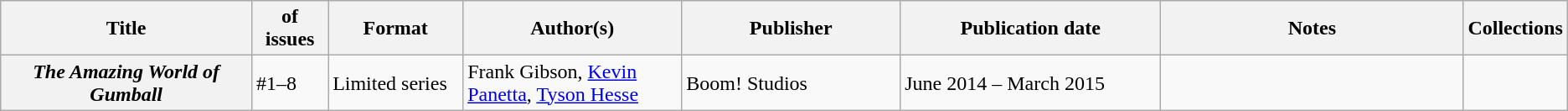<table class="wikitable">
<tr>
<th>Title</th>
<th style="width:40pt"> of issues</th>
<th style="width:75pt">Format</th>
<th style="width:125pt">Author(s)</th>
<th style="width:125pt">Publisher</th>
<th style="width:150pt">Publication date</th>
<th style="width:175pt">Notes</th>
<th>Collections</th>
</tr>
<tr>
<th><em>The Amazing World of Gumball</em></th>
<td>#1–8</td>
<td>Limited series</td>
<td>Frank Gibson, <a href='#'>Kevin Panetta</a>, <a href='#'>Tyson Hesse</a></td>
<td>Boom! Studios</td>
<td>June 2014 – March 2015</td>
<td></td>
<td></td>
</tr>
</table>
